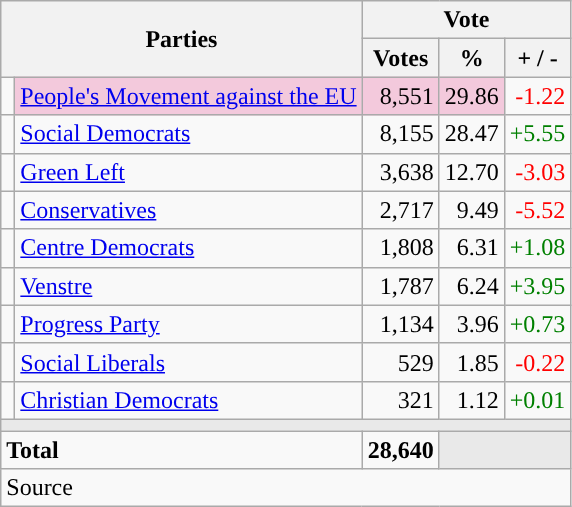<table class="wikitable" style="text-align:right;">
<tr>
<th style="text-align:centre;" rowspan="2" colspan="2" width="225">Parties</th>
<th colspan="3">Vote</th>
</tr>
<tr>
<th width="15">Votes</th>
<th width="15">%</th>
<th width="15">+ / -</th>
</tr>
<tr>
<td width="2" style="color:inherit;background:"></td>
<td bgcolor=#f3c9dc   align="left"><a href='#'>People's Movement against the EU</a></td>
<td bgcolor=#f3c9dc>8,551</td>
<td bgcolor=#f3c9dc>29.86</td>
<td style=color:red;>-1.22</td>
</tr>
<tr>
<td width="2" style="color:inherit;background:"></td>
<td align="left"><a href='#'>Social Democrats</a></td>
<td>8,155</td>
<td>28.47</td>
<td style=color:green;>+5.55</td>
</tr>
<tr>
<td width="2" style="color:inherit;background:"></td>
<td align="left"><a href='#'>Green Left</a></td>
<td>3,638</td>
<td>12.70</td>
<td style=color:red;>-3.03</td>
</tr>
<tr>
<td width="2" style="color:inherit;background:"></td>
<td align="left"><a href='#'>Conservatives</a></td>
<td>2,717</td>
<td>9.49</td>
<td style=color:red;>-5.52</td>
</tr>
<tr>
<td width="2" style="color:inherit;background:"></td>
<td align="left"><a href='#'>Centre Democrats</a></td>
<td>1,808</td>
<td>6.31</td>
<td style=color:green;>+1.08</td>
</tr>
<tr>
<td width="2" style="color:inherit;background:"></td>
<td align="left"><a href='#'>Venstre</a></td>
<td>1,787</td>
<td>6.24</td>
<td style=color:green;>+3.95</td>
</tr>
<tr>
<td width="2" style="color:inherit;background:"></td>
<td align="left"><a href='#'>Progress Party</a></td>
<td>1,134</td>
<td>3.96</td>
<td style=color:green;>+0.73</td>
</tr>
<tr>
<td width="2" style="color:inherit;background:"></td>
<td align="left"><a href='#'>Social Liberals</a></td>
<td>529</td>
<td>1.85</td>
<td style=color:red;>-0.22</td>
</tr>
<tr>
<td width="2" style="color:inherit;background:"></td>
<td align="left"><a href='#'>Christian Democrats</a></td>
<td>321</td>
<td>1.12</td>
<td style=color:green;>+0.01</td>
</tr>
<tr>
<td colspan="7" bgcolor="#E9E9E9"></td>
</tr>
<tr>
<td align="left" colspan="2"><strong>Total</strong></td>
<td><strong>28,640</strong></td>
<td bgcolor="#E9E9E9" colspan="2"></td>
</tr>
<tr>
<td align="left" colspan="6">Source</td>
</tr>
</table>
